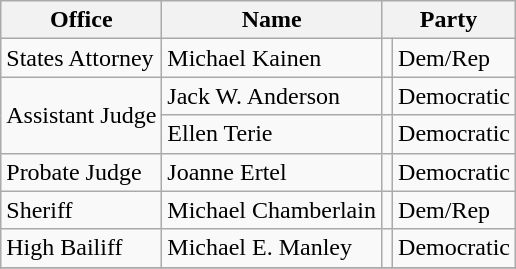<table class="wikitable sortable">
<tr>
<th>Office</th>
<th>Name</th>
<th colspan="2">Party</th>
</tr>
<tr>
<td>States Attorney</td>
<td>Michael Kainen</td>
<td></td>
<td>Dem/Rep</td>
</tr>
<tr>
<td rowspan=2>Assistant Judge</td>
<td>Jack W. Anderson</td>
<td></td>
<td>Democratic</td>
</tr>
<tr>
<td>Ellen Terie</td>
<td></td>
<td>Democratic</td>
</tr>
<tr>
<td>Probate Judge</td>
<td>Joanne Ertel</td>
<td></td>
<td>Democratic</td>
</tr>
<tr>
<td>Sheriff</td>
<td>Michael Chamberlain</td>
<td></td>
<td>Dem/Rep</td>
</tr>
<tr>
<td>High Bailiff</td>
<td>Michael E. Manley</td>
<td></td>
<td>Democratic</td>
</tr>
<tr>
</tr>
</table>
